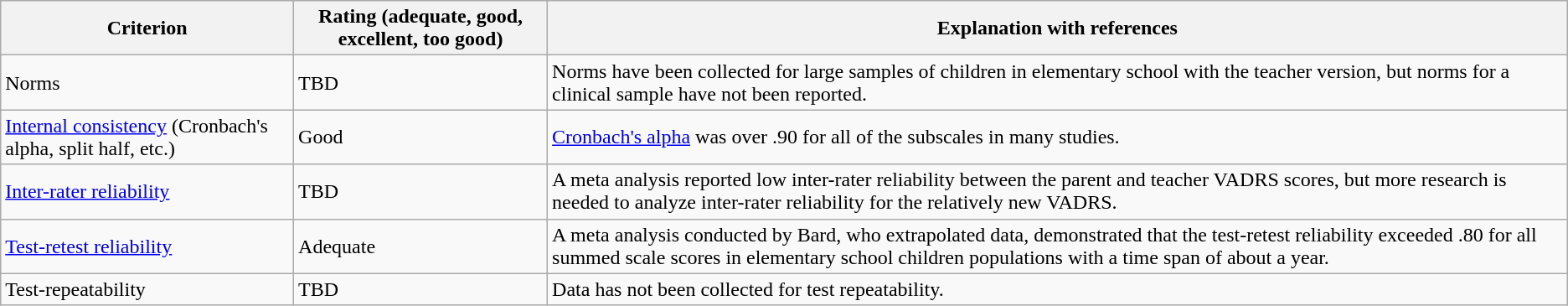<table class="wikitable">
<tr>
<th>Criterion</th>
<th>Rating (adequate, good, excellent, too good)</th>
<th>Explanation with references</th>
</tr>
<tr>
<td>Norms</td>
<td>TBD</td>
<td>Norms have been collected for large samples of children in elementary school with the teacher version, but norms for a clinical sample have not been reported.</td>
</tr>
<tr>
<td><a href='#'>Internal consistency</a> (Cronbach's alpha, split half, etc.)</td>
<td>Good</td>
<td><a href='#'>Cronbach's alpha</a> was over .90 for all of the subscales in many studies.</td>
</tr>
<tr>
<td><a href='#'>Inter-rater reliability</a></td>
<td>TBD</td>
<td>A meta analysis reported low inter-rater reliability between the parent and teacher VADRS scores, but more research is needed to analyze inter-rater reliability for the relatively new VADRS.</td>
</tr>
<tr>
<td><a href='#'>Test-retest reliability</a></td>
<td>Adequate</td>
<td>A meta analysis conducted by Bard, who extrapolated data, demonstrated that the test-retest reliability exceeded .80 for all summed scale scores in elementary school children populations with a time span of about a year.</td>
</tr>
<tr>
<td>Test-repeatability</td>
<td>TBD</td>
<td>Data has not been collected for test repeatability.</td>
</tr>
</table>
